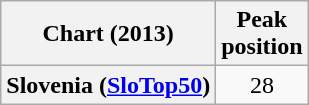<table class="wikitable plainrowheaders">
<tr>
<th>Chart (2013)</th>
<th>Peak<br>position</th>
</tr>
<tr>
<th scope="row">Slovenia (<a href='#'>SloTop50</a>)</th>
<td align=center>28</td>
</tr>
</table>
